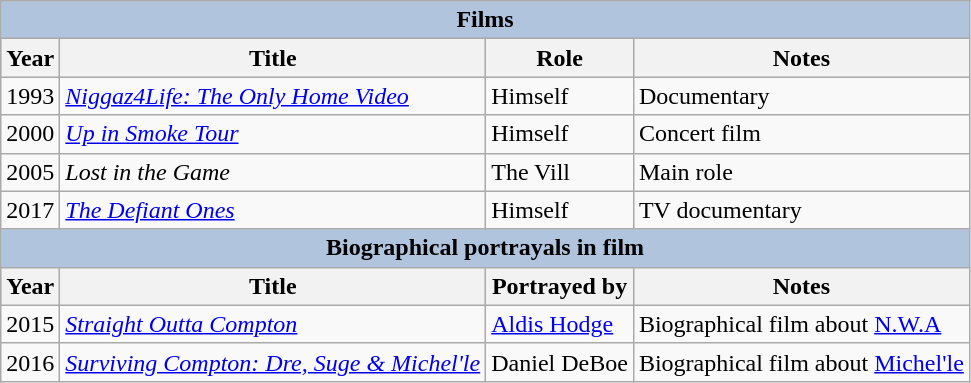<table class="wikitable">
<tr style="background:#ccc; text-align:center;">
<th colspan="4" style="background: LightSteelBlue;">Films</th>
</tr>
<tr style="background:#ccc; text-align:center;">
<th>Year</th>
<th>Title</th>
<th>Role</th>
<th>Notes</th>
</tr>
<tr>
<td>1993</td>
<td><em><a href='#'>Niggaz4Life: The Only Home Video</a></em></td>
<td>Himself</td>
<td>Documentary</td>
</tr>
<tr>
<td>2000</td>
<td><em><a href='#'>Up in Smoke Tour</a></em></td>
<td>Himself</td>
<td>Concert film</td>
</tr>
<tr>
<td>2005</td>
<td><em>Lost in the Game</em></td>
<td>The Vill</td>
<td>Main role</td>
</tr>
<tr>
<td>2017</td>
<td><em><a href='#'>The Defiant Ones</a></em></td>
<td>Himself</td>
<td>TV documentary</td>
</tr>
<tr style="background:#ccc; text-align:center;">
<th colspan="4" style="background: LightSteelBlue;">Biographical portrayals in film</th>
</tr>
<tr style="background:#ccc; text-align:center;">
<th>Year</th>
<th>Title</th>
<th>Portrayed by</th>
<th>Notes</th>
</tr>
<tr>
<td>2015</td>
<td><em><a href='#'>Straight Outta Compton</a></em></td>
<td><a href='#'>Aldis Hodge</a></td>
<td>Biographical film about <a href='#'>N.W.A</a></td>
</tr>
<tr>
<td>2016</td>
<td><em><a href='#'>Surviving Compton: Dre, Suge & Michel'le</a></em></td>
<td>Daniel DeBoe</td>
<td>Biographical film about <a href='#'>Michel'le</a></td>
</tr>
</table>
